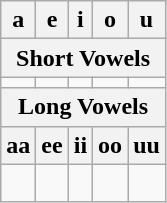<table class="wikitable" style="text-align:center;">
<tr>
<th>a</th>
<th>e</th>
<th>i</th>
<th>o</th>
<th>u</th>
</tr>
<tr>
<th colspan="5">Short Vowels</th>
</tr>
<tr dir="rtl">
<td><span></span></td>
<td><span></span></td>
<td><span></span></td>
<td><span></span></td>
<td><span></span></td>
</tr>
<tr>
<th colspan="5">Long Vowels</th>
</tr>
<tr>
<th>aa</th>
<th>ee</th>
<th>ii</th>
<th>oo</th>
<th>uu</th>
</tr>
<tr dir="rtl">
<td><span></span></td>
<td><span><br></span></td>
<td><span><br></span></td>
<td><span></span></td>
<td><span></span></td>
</tr>
</table>
